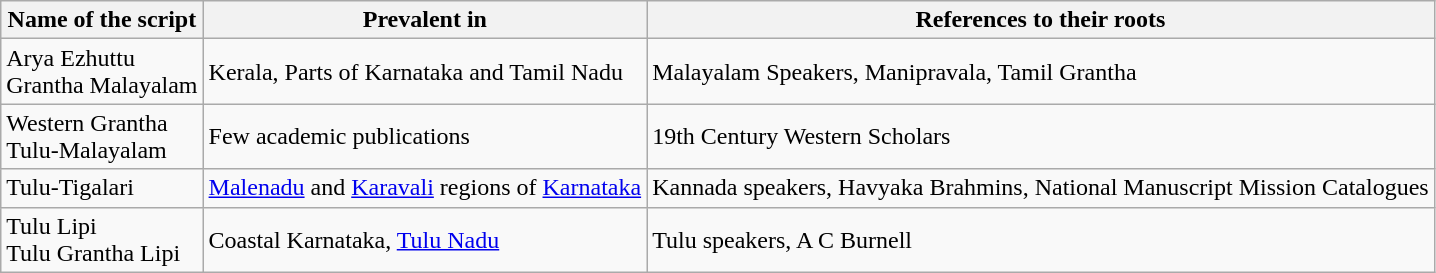<table class="wikitable">
<tr>
<th>Name of the script</th>
<th>Prevalent in</th>
<th>References to their roots</th>
</tr>
<tr>
<td>Arya Ezhuttu<br>Grantha Malayalam</td>
<td>Kerala, Parts of Karnataka and Tamil Nadu</td>
<td>Malayalam Speakers, Manipravala, Tamil Grantha</td>
</tr>
<tr>
<td>Western Grantha<br>Tulu-Malayalam</td>
<td>Few academic publications</td>
<td>19th Century Western Scholars</td>
</tr>
<tr>
<td>Tulu-Tigalari</td>
<td><a href='#'>Malenadu</a> and <a href='#'>Karavali</a> regions of <a href='#'>Karnataka</a></td>
<td>Kannada speakers, Havyaka Brahmins, National Manuscript Mission Catalogues</td>
</tr>
<tr>
<td>Tulu Lipi<br>Tulu Grantha Lipi</td>
<td>Coastal Karnataka, <a href='#'>Tulu Nadu</a></td>
<td>Tulu speakers, A C Burnell</td>
</tr>
</table>
